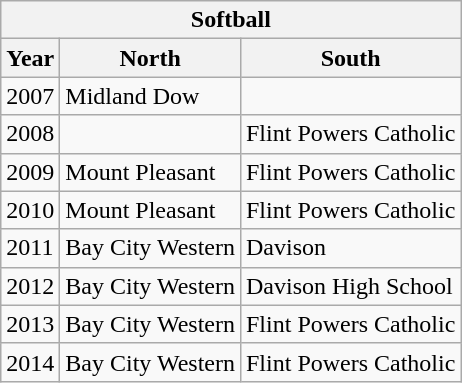<table class="wikitable collapsible">
<tr>
<th colspan=3>Softball</th>
</tr>
<tr>
<th>Year</th>
<th>North</th>
<th>South</th>
</tr>
<tr>
<td>2007</td>
<td>Midland Dow</td>
<td></td>
</tr>
<tr>
<td>2008</td>
<td></td>
<td>Flint Powers Catholic</td>
</tr>
<tr>
<td>2009</td>
<td>Mount Pleasant</td>
<td>Flint Powers Catholic</td>
</tr>
<tr>
<td>2010</td>
<td>Mount Pleasant</td>
<td>Flint Powers Catholic</td>
</tr>
<tr>
<td>2011</td>
<td>Bay City Western</td>
<td>Davison</td>
</tr>
<tr>
<td>2012</td>
<td>Bay City Western</td>
<td>Davison High School</td>
</tr>
<tr>
<td>2013</td>
<td>Bay City Western</td>
<td>Flint Powers Catholic</td>
</tr>
<tr>
<td>2014</td>
<td>Bay City Western</td>
<td>Flint Powers Catholic</td>
</tr>
</table>
